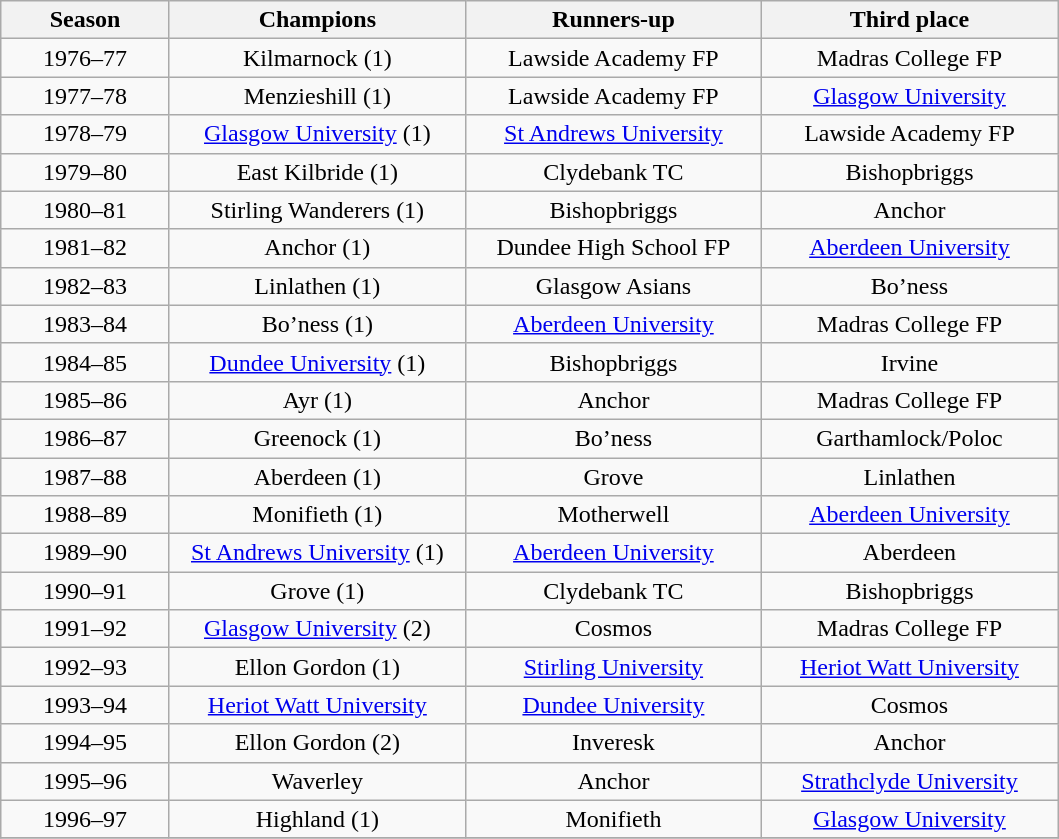<table class="wikitable" style="text-align: center;">
<tr>
<th rowspan=1 width=105>Season</th>
<th rowspan=1 width=190>Champions</th>
<th rowspan=1 width=190>Runners-up</th>
<th rowspan=1 width=190>Third place</th>
</tr>
<tr>
<td>1976–77</td>
<td>Kilmarnock  (1)</td>
<td>Lawside Academy FP</td>
<td>Madras College FP</td>
</tr>
<tr>
<td>1977–78</td>
<td>Menzieshill (1)</td>
<td>Lawside Academy FP</td>
<td><a href='#'>Glasgow University</a></td>
</tr>
<tr>
<td>1978–79</td>
<td><a href='#'>Glasgow University</a> (1)</td>
<td><a href='#'>St Andrews University</a></td>
<td>Lawside Academy FP</td>
</tr>
<tr>
<td>1979–80</td>
<td>East Kilbride (1)</td>
<td>Clydebank TC</td>
<td>Bishopbriggs</td>
</tr>
<tr>
<td>1980–81</td>
<td>Stirling Wanderers (1)</td>
<td>Bishopbriggs</td>
<td>Anchor</td>
</tr>
<tr>
<td>1981–82</td>
<td>Anchor (1)</td>
<td>Dundee High School FP</td>
<td><a href='#'>Aberdeen University</a></td>
</tr>
<tr>
<td>1982–83</td>
<td>Linlathen (1)</td>
<td>Glasgow Asians</td>
<td>Bo’ness</td>
</tr>
<tr>
<td>1983–84</td>
<td>Bo’ness (1)</td>
<td><a href='#'>Aberdeen University</a></td>
<td>Madras College FP</td>
</tr>
<tr>
<td>1984–85</td>
<td><a href='#'>Dundee University</a> (1)</td>
<td>Bishopbriggs</td>
<td>Irvine</td>
</tr>
<tr>
<td>1985–86</td>
<td>Ayr (1)</td>
<td>Anchor</td>
<td>Madras College FP</td>
</tr>
<tr>
<td>1986–87</td>
<td>Greenock (1)</td>
<td>Bo’ness</td>
<td>Garthamlock/Poloc</td>
</tr>
<tr>
<td>1987–88</td>
<td>Aberdeen (1)</td>
<td>Grove</td>
<td>Linlathen</td>
</tr>
<tr>
<td>1988–89</td>
<td>Monifieth (1)</td>
<td>Motherwell</td>
<td><a href='#'>Aberdeen University</a></td>
</tr>
<tr>
<td>1989–90</td>
<td><a href='#'>St Andrews University</a> (1)</td>
<td><a href='#'>Aberdeen University</a></td>
<td>Aberdeen</td>
</tr>
<tr>
<td>1990–91</td>
<td>Grove (1)</td>
<td>Clydebank TC</td>
<td>Bishopbriggs</td>
</tr>
<tr>
<td>1991–92</td>
<td><a href='#'>Glasgow University</a> (2)</td>
<td>Cosmos</td>
<td>Madras College FP</td>
</tr>
<tr>
<td>1992–93</td>
<td>Ellon Gordon (1)</td>
<td><a href='#'>Stirling University</a></td>
<td><a href='#'>Heriot Watt University</a></td>
</tr>
<tr>
<td>1993–94</td>
<td><a href='#'>Heriot Watt University</a></td>
<td><a href='#'>Dundee University</a></td>
<td>Cosmos</td>
</tr>
<tr>
<td>1994–95</td>
<td>Ellon Gordon (2)</td>
<td>Inveresk</td>
<td>Anchor</td>
</tr>
<tr>
<td>1995–96</td>
<td>Waverley</td>
<td>Anchor</td>
<td><a href='#'>Strathclyde University</a></td>
</tr>
<tr>
<td>1996–97</td>
<td>Highland (1)</td>
<td>Monifieth</td>
<td><a href='#'>Glasgow University</a></td>
</tr>
<tr>
</tr>
</table>
